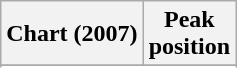<table class="wikitable sortable plainrowheaders">
<tr>
<th>Chart (2007)</th>
<th>Peak<br>position</th>
</tr>
<tr>
</tr>
<tr>
</tr>
<tr>
</tr>
<tr>
</tr>
<tr>
</tr>
<tr>
</tr>
<tr>
</tr>
<tr>
</tr>
<tr>
</tr>
</table>
